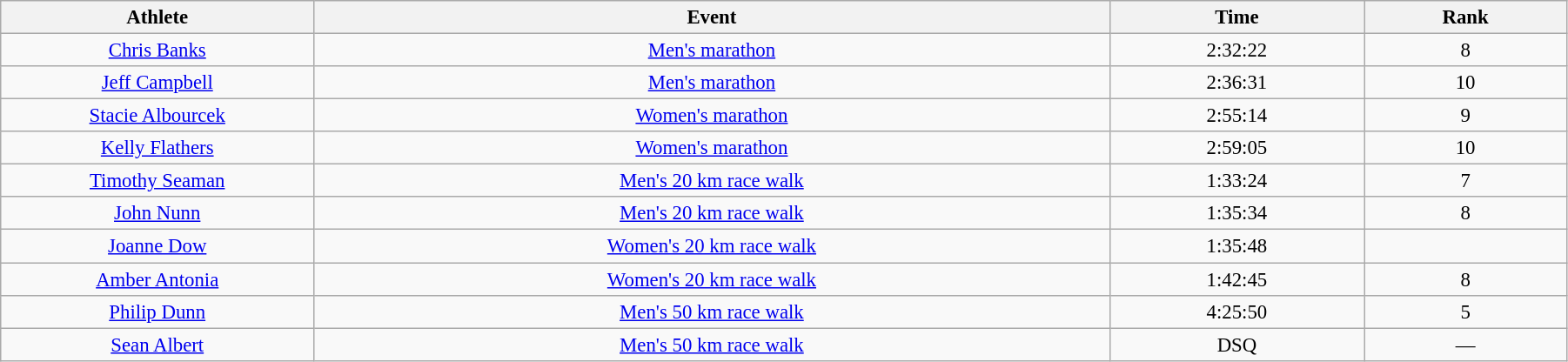<table class="wikitable" style="font-size:95%; text-align:center;" width="95%">
<tr>
<th>Athlete</th>
<th>Event</th>
<th>Time</th>
<th>Rank</th>
</tr>
<tr>
<td width=20%><a href='#'>Chris Banks</a></td>
<td><a href='#'>Men's marathon</a></td>
<td>2:32:22</td>
<td>8</td>
</tr>
<tr>
<td width=20%><a href='#'>Jeff Campbell</a></td>
<td><a href='#'>Men's marathon</a></td>
<td>2:36:31</td>
<td>10</td>
</tr>
<tr>
<td width=20%><a href='#'>Stacie Albourcek</a></td>
<td><a href='#'>Women's marathon</a></td>
<td>2:55:14</td>
<td>9</td>
</tr>
<tr>
<td width=20%><a href='#'>Kelly Flathers</a></td>
<td><a href='#'>Women's marathon</a></td>
<td>2:59:05</td>
<td>10</td>
</tr>
<tr>
<td width=20%><a href='#'>Timothy Seaman</a></td>
<td><a href='#'>Men's 20 km race walk</a></td>
<td>1:33:24</td>
<td>7</td>
</tr>
<tr>
<td width=20%><a href='#'>John Nunn</a></td>
<td><a href='#'>Men's 20 km race walk</a></td>
<td>1:35:34</td>
<td>8</td>
</tr>
<tr>
<td width=20%><a href='#'>Joanne Dow</a></td>
<td><a href='#'>Women's 20 km race walk</a></td>
<td>1:35:48</td>
<td></td>
</tr>
<tr>
<td width=20%><a href='#'>Amber Antonia</a></td>
<td><a href='#'>Women's 20 km race walk</a></td>
<td>1:42:45</td>
<td>8</td>
</tr>
<tr>
<td width=20%><a href='#'>Philip Dunn</a></td>
<td><a href='#'>Men's 50 km race walk</a></td>
<td>4:25:50</td>
<td>5</td>
</tr>
<tr>
<td width=20%><a href='#'>Sean Albert</a></td>
<td><a href='#'>Men's 50 km race walk</a></td>
<td>DSQ</td>
<td>—</td>
</tr>
</table>
